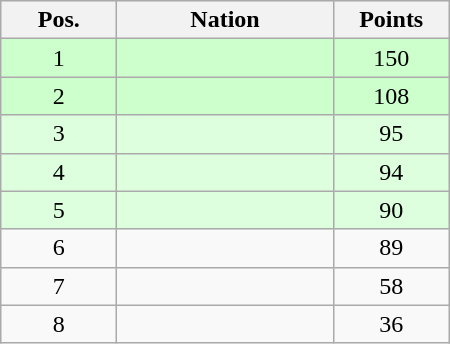<table class="wikitable gauche" cellspacing="1" style="width:300px;">
<tr style="background:#efefef; text-align:center;">
<th style="width:70px;">Pos.</th>
<th>Nation</th>
<th style="width:70px;">Points</th>
</tr>
<tr style="vertical-align:top; text-align:center; background:#ccffcc;">
<td>1</td>
<td style="text-align:left;"></td>
<td>150</td>
</tr>
<tr style="vertical-align:top; text-align:center; background:#ccffcc;">
<td>2</td>
<td style="text-align:left;"></td>
<td>108</td>
</tr>
<tr style="vertical-align:top; text-align:center; background:#ddffdd;">
<td>3</td>
<td style="text-align:left;"></td>
<td>95</td>
</tr>
<tr style="vertical-align:top; text-align:center; background:#ddffdd;">
<td>4</td>
<td style="text-align:left;"></td>
<td>94</td>
</tr>
<tr style="vertical-align:top; text-align:center; background:#ddffdd;">
<td>5</td>
<td style="text-align:left;"></td>
<td>90</td>
</tr>
<tr style="vertical-align:top; text-align:center;">
<td>6</td>
<td style="text-align:left;"></td>
<td>89</td>
</tr>
<tr style="vertical-align:top; text-align:center;">
<td>7</td>
<td style="text-align:left;"></td>
<td>58</td>
</tr>
<tr style="vertical-align:top; text-align:center;">
<td>8</td>
<td style="text-align:left;"></td>
<td>36</td>
</tr>
</table>
